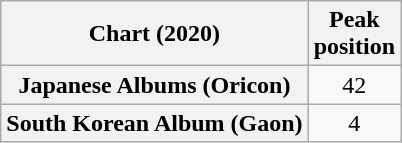<table class="wikitable sortable plainrowheaders" style="text-align:center">
<tr>
<th scope="col">Chart (2020)</th>
<th scope="col">Peak<br>position</th>
</tr>
<tr>
<th scope="row">Japanese Albums (Oricon)</th>
<td>42</td>
</tr>
<tr>
<th scope="row">South Korean Album (Gaon)</th>
<td>4</td>
</tr>
</table>
